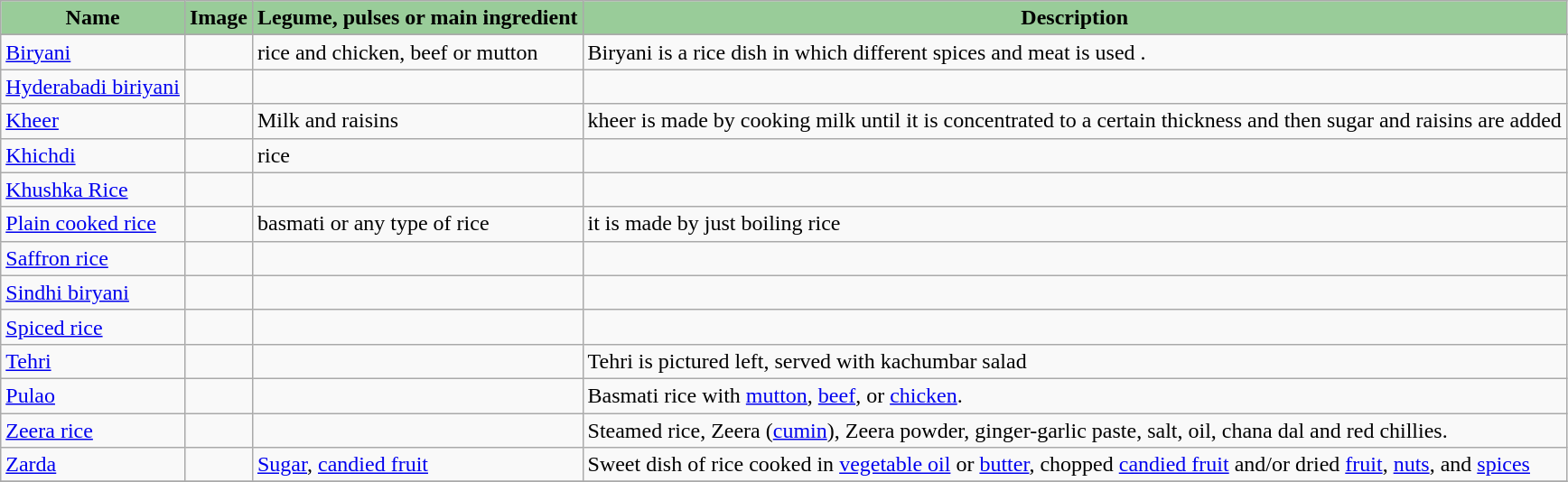<table class="sortable wikitable">
<tr>
<th style="background: #99CC99;">Name</th>
<th style="background: #99CC99;">Image</th>
<th style="background: #99CC99;">Legume, pulses or main ingredient</th>
<th style="background: #99CC99;">Description</th>
</tr>
<tr>
</tr>
<tr>
<td><a href='#'>Biryani</a></td>
<td></td>
<td>rice and chicken, beef or mutton</td>
<td>Biryani is a rice dish in which different spices and meat is used .</td>
</tr>
<tr>
<td><a href='#'>Hyderabadi biriyani</a></td>
<td></td>
<td></td>
<td></td>
</tr>
<tr>
<td><a href='#'>Kheer</a></td>
<td></td>
<td>Milk and raisins</td>
<td>kheer is made by cooking milk until it is concentrated to a certain thickness and then sugar and raisins are added</td>
</tr>
<tr>
<td><a href='#'>Khichdi</a></td>
<td></td>
<td>rice</td>
<td></td>
</tr>
<tr>
<td><a href='#'>Khushka Rice</a></td>
<td></td>
<td></td>
<td></td>
</tr>
<tr>
<td><a href='#'>Plain cooked rice</a></td>
<td></td>
<td>basmati or any type of rice</td>
<td>it is made by just boiling rice</td>
</tr>
<tr>
<td><a href='#'>Saffron rice</a></td>
<td></td>
<td></td>
<td></td>
</tr>
<tr>
<td><a href='#'>Sindhi biryani</a></td>
<td></td>
<td></td>
<td></td>
</tr>
<tr>
<td><a href='#'>Spiced rice</a></td>
<td></td>
<td></td>
<td></td>
</tr>
<tr>
<td><a href='#'>Tehri</a></td>
<td></td>
<td></td>
<td>Tehri is pictured left, served with kachumbar salad</td>
</tr>
<tr>
<td><a href='#'>Pulao</a></td>
<td></td>
<td></td>
<td>Basmati rice with <a href='#'>mutton</a>, <a href='#'>beef</a>, or <a href='#'>chicken</a>.</td>
</tr>
<tr>
<td><a href='#'>Zeera rice</a></td>
<td></td>
<td></td>
<td>Steamed rice, Zeera (<a href='#'>cumin</a>), Zeera powder, ginger-garlic paste, salt, oil, chana dal and red chillies.</td>
</tr>
<tr>
<td><a href='#'>Zarda</a></td>
<td></td>
<td><a href='#'>Sugar</a>, <a href='#'>candied fruit</a></td>
<td>Sweet dish of rice cooked in <a href='#'>vegetable oil</a> or <a href='#'>butter</a>, chopped <a href='#'>candied fruit</a> and/or dried <a href='#'>fruit</a>, <a href='#'>nuts</a>, and <a href='#'>spices</a></td>
</tr>
<tr>
</tr>
</table>
